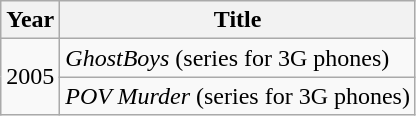<table class="wikitable sortable">
<tr>
<th>Year</th>
<th>Title</th>
</tr>
<tr>
<td rowspan="2">2005</td>
<td><em>GhostBoys</em> (series for 3G phones)</td>
</tr>
<tr>
<td><em>POV Murder</em> (series for 3G phones)</td>
</tr>
</table>
